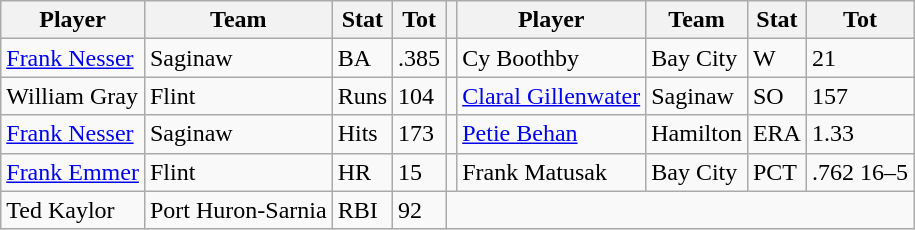<table class="wikitable">
<tr>
<th>Player</th>
<th>Team</th>
<th>Stat</th>
<th>Tot</th>
<th></th>
<th>Player</th>
<th>Team</th>
<th>Stat</th>
<th>Tot</th>
</tr>
<tr>
<td><a href='#'>Frank Nesser</a></td>
<td>Saginaw</td>
<td>BA</td>
<td>.385</td>
<td></td>
<td>Cy Boothby</td>
<td>Bay City</td>
<td>W</td>
<td>21</td>
</tr>
<tr>
<td>William Gray</td>
<td>Flint</td>
<td>Runs</td>
<td>104</td>
<td></td>
<td><a href='#'>Claral Gillenwater</a></td>
<td>Saginaw</td>
<td>SO</td>
<td>157</td>
</tr>
<tr>
<td><a href='#'>Frank Nesser</a></td>
<td>Saginaw</td>
<td>Hits</td>
<td>173</td>
<td></td>
<td><a href='#'>Petie Behan</a></td>
<td>Hamilton</td>
<td>ERA</td>
<td>1.33</td>
</tr>
<tr>
<td><a href='#'>Frank Emmer</a></td>
<td>Flint</td>
<td>HR</td>
<td>15</td>
<td></td>
<td>Frank Matusak</td>
<td>Bay City</td>
<td>PCT</td>
<td>.762 16–5</td>
</tr>
<tr>
<td>Ted Kaylor</td>
<td>Port Huron-Sarnia</td>
<td>RBI</td>
<td>92</td>
</tr>
</table>
